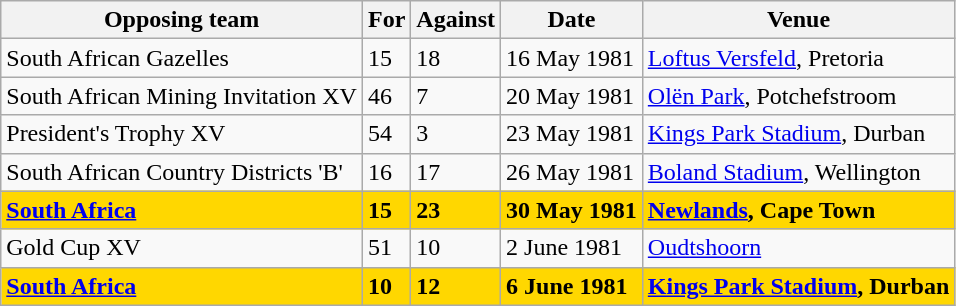<table class="wikitable">
<tr>
<th>Opposing team</th>
<th>For</th>
<th>Against</th>
<th>Date</th>
<th>Venue</th>
</tr>
<tr>
<td>South African Gazelles</td>
<td>15</td>
<td>18</td>
<td>16 May 1981</td>
<td><a href='#'>Loftus Versfeld</a>, Pretoria</td>
</tr>
<tr>
<td>South African Mining Invitation XV</td>
<td>46</td>
<td>7</td>
<td>20 May 1981</td>
<td><a href='#'>Olën Park</a>, Potchefstroom</td>
</tr>
<tr>
<td>President's Trophy XV</td>
<td>54</td>
<td>3</td>
<td>23 May 1981</td>
<td><a href='#'>Kings Park Stadium</a>, Durban</td>
</tr>
<tr>
<td>South African Country Districts 'B'</td>
<td>16</td>
<td>17</td>
<td>26 May 1981</td>
<td><a href='#'>Boland Stadium</a>, Wellington</td>
</tr>
<tr bgcolor=gold>
<td><strong><a href='#'>South Africa</a></strong></td>
<td><strong>15</strong></td>
<td><strong>23</strong></td>
<td><strong>30 May 1981</strong></td>
<td><strong><a href='#'>Newlands</a>, Cape Town</strong></td>
</tr>
<tr>
<td>Gold Cup XV</td>
<td>51</td>
<td>10</td>
<td>2 June 1981</td>
<td><a href='#'>Oudtshoorn</a></td>
</tr>
<tr bgcolor=gold>
<td><strong><a href='#'>South Africa</a></strong></td>
<td><strong>10</strong></td>
<td><strong>12</strong></td>
<td><strong>6 June 1981</strong></td>
<td><strong><a href='#'>Kings Park Stadium</a>, Durban</strong></td>
</tr>
</table>
